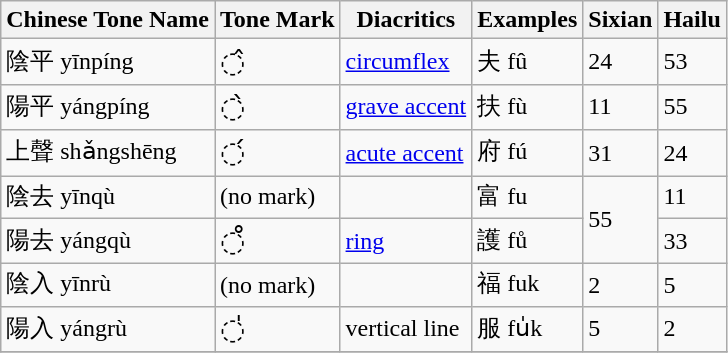<table class=wikitable border=1 style="text-align: left;">
<tr>
<th>Chinese Tone Name</th>
<th>Tone Mark</th>
<th>Diacritics</th>
<th>Examples</th>
<th>Sixian</th>
<th>Hailu</th>
</tr>
<tr>
<td>陰平 yīnpíng</td>
<td><big>◌̂</big></td>
<td><a href='#'>circumflex</a></td>
<td>夫 fû</td>
<td>24</td>
<td>53</td>
</tr>
<tr>
<td>陽平 yángpíng</td>
<td><big>◌̀</big></td>
<td><a href='#'>grave accent</a></td>
<td>扶 fù</td>
<td>11</td>
<td>55</td>
</tr>
<tr>
<td>上聲 shǎngshēng</td>
<td><big>◌́</big></td>
<td><a href='#'>acute accent</a></td>
<td>府 fú</td>
<td>31</td>
<td>24</td>
</tr>
<tr>
<td>陰去 yīnqù</td>
<td>(no mark)</td>
<td></td>
<td>富 fu</td>
<td rowspan="2">55</td>
<td>11</td>
</tr>
<tr>
<td>陽去 yángqù</td>
<td><big>◌̊</big></td>
<td><a href='#'>ring</a></td>
<td>護 fů</td>
<td>33</td>
</tr>
<tr>
<td>陰入 yīnrù</td>
<td>(no mark)</td>
<td></td>
<td>福 fuk</td>
<td>2</td>
<td>5</td>
</tr>
<tr>
<td>陽入 yángrù</td>
<td><big>◌̍</big></td>
<td>vertical line</td>
<td>服 fu̍k</td>
<td>5</td>
<td>2</td>
</tr>
<tr>
</tr>
</table>
